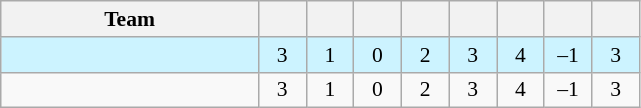<table class="wikitable" style="text-align: center; font-size: 90%;">
<tr>
<th width=165>Team</th>
<th width=25></th>
<th width=25></th>
<th width=25></th>
<th width=25></th>
<th width=25></th>
<th width=25></th>
<th width=25></th>
<th width=25></th>
</tr>
<tr style="background:#ccf3ff;">
<td align="left"></td>
<td>3</td>
<td>1</td>
<td>0</td>
<td>2</td>
<td>3</td>
<td>4</td>
<td>–1</td>
<td>3</td>
</tr>
<tr>
<td align="left"></td>
<td>3</td>
<td>1</td>
<td>0</td>
<td>2</td>
<td>3</td>
<td>4</td>
<td>–1</td>
<td>3</td>
</tr>
</table>
